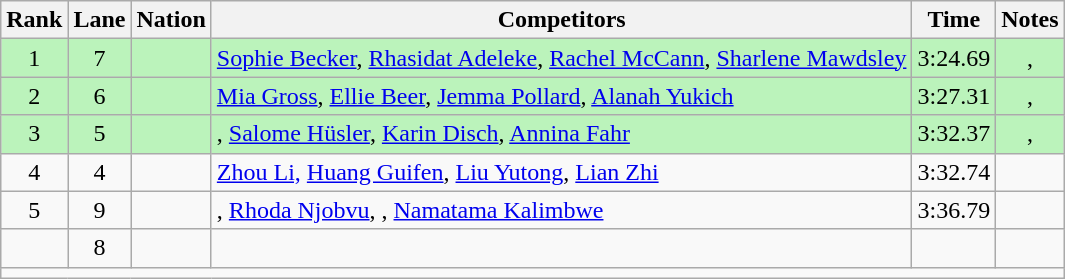<table class="wikitable sortable" style="text-align:center">
<tr>
<th>Rank</th>
<th>Lane</th>
<th>Nation</th>
<th>Competitors</th>
<th>Time</th>
<th>Notes</th>
</tr>
<tr bgcolor="#bbf3bb">
<td>1</td>
<td>7</td>
<td align="left"></td>
<td align="left"><a href='#'>Sophie Becker</a>, <a href='#'>Rhasidat Adeleke</a>, <a href='#'>Rachel McCann</a>, <a href='#'>Sharlene Mawdsley</a></td>
<td>3:24.69</td>
<td>, </td>
</tr>
<tr bgcolor="#bbf3bb">
<td>2</td>
<td>6</td>
<td align="left"></td>
<td align="left"><a href='#'>Mia Gross</a>, <a href='#'>Ellie Beer</a>, <a href='#'>Jemma Pollard</a>, <a href='#'>Alanah Yukich</a></td>
<td>3:27.31</td>
<td>, </td>
</tr>
<tr bgcolor="#bbf3bb">
<td>3</td>
<td>5</td>
<td align="left"></td>
<td align="left">, <a href='#'>Salome Hüsler</a>, <a href='#'>Karin Disch</a>, <a href='#'>Annina Fahr</a></td>
<td>3:32.37</td>
<td>, </td>
</tr>
<tr>
<td>4</td>
<td>4</td>
<td align="left"></td>
<td align="left"><a href='#'>Zhou Li,</a> <a href='#'>Huang Guifen</a>, <a href='#'>Liu Yutong</a>, <a href='#'>Lian Zhi</a></td>
<td>3:32.74</td>
<td></td>
</tr>
<tr>
<td>5</td>
<td>9</td>
<td align="left"></td>
<td align="left">, <a href='#'>Rhoda Njobvu</a>, , <a href='#'>Namatama Kalimbwe</a></td>
<td>3:36.79</td>
<td></td>
</tr>
<tr>
<td></td>
<td>8</td>
<td align="left"></td>
<td align="left"></td>
<td></td>
<td></td>
</tr>
<tr class="sortbottom">
<td colspan="6"></td>
</tr>
</table>
